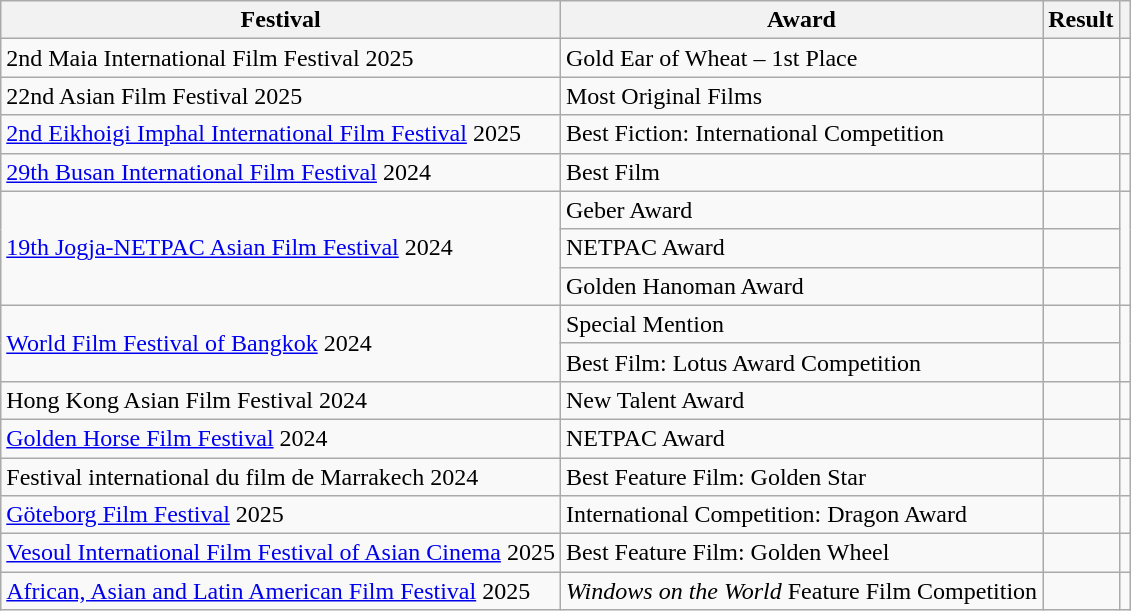<table class="wikitable sortable">
<tr>
<th>Festival</th>
<th>Award</th>
<th>Result</th>
<th></th>
</tr>
<tr>
<td>2nd Maia International Film Festival 2025</td>
<td>Gold Ear of Wheat – 1st Place</td>
<td></td>
<td></td>
</tr>
<tr>
<td>22nd Asian Film Festival 2025</td>
<td>Most Original Films</td>
<td></td>
<td></td>
</tr>
<tr>
<td><a href='#'>2nd Eikhoigi Imphal International Film Festival</a> 2025</td>
<td>Best Fiction: International Competition</td>
<td></td>
<td></td>
</tr>
<tr>
<td><a href='#'>29th Busan International Film Festival</a> 2024</td>
<td>Best Film</td>
<td></td>
<td></td>
</tr>
<tr>
<td rowspan="3"><a href='#'>19th Jogja-NETPAC Asian Film Festival</a> 2024</td>
<td>Geber Award</td>
<td></td>
<td rowspan="3"></td>
</tr>
<tr>
<td>NETPAC Award</td>
<td></td>
</tr>
<tr>
<td>Golden Hanoman Award</td>
<td></td>
</tr>
<tr>
<td rowspan="2"><a href='#'>World Film Festival of Bangkok</a> 2024</td>
<td>Special Mention</td>
<td></td>
<td rowspan="2"></td>
</tr>
<tr>
<td>Best Film: Lotus Award Competition</td>
<td></td>
</tr>
<tr>
<td>Hong Kong Asian Film Festival 2024</td>
<td>New Talent Award</td>
<td></td>
<td></td>
</tr>
<tr>
<td><a href='#'>Golden Horse Film Festival</a> 2024</td>
<td>NETPAC Award</td>
<td></td>
<td></td>
</tr>
<tr>
<td>Festival international du film de Marrakech 2024</td>
<td>Best Feature Film: Golden Star</td>
<td></td>
<td></td>
</tr>
<tr>
<td><a href='#'>Göteborg Film Festival</a> 2025</td>
<td>International Competition: Dragon Award</td>
<td></td>
<td></td>
</tr>
<tr>
<td><a href='#'>Vesoul International Film Festival of Asian Cinema</a> 2025</td>
<td>Best Feature Film: Golden Wheel</td>
<td></td>
<td></td>
</tr>
<tr>
<td><a href='#'>African, Asian and Latin American Film Festival</a> 2025</td>
<td><em>Windows on the World</em> Feature Film Competition</td>
<td></td>
<td></td>
</tr>
</table>
